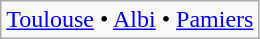<table class="wikitable">
<tr>
<td><a href='#'>Toulouse</a> • <a href='#'>Albi</a> • <a href='#'>Pamiers</a></td>
</tr>
</table>
